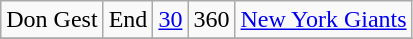<table class=wikitable style="text-align:center">
<tr>
<td>Don Gest</td>
<td>End</td>
<td><a href='#'>30</a></td>
<td>360</td>
<td><a href='#'>New York Giants</a></td>
</tr>
<tr>
</tr>
</table>
